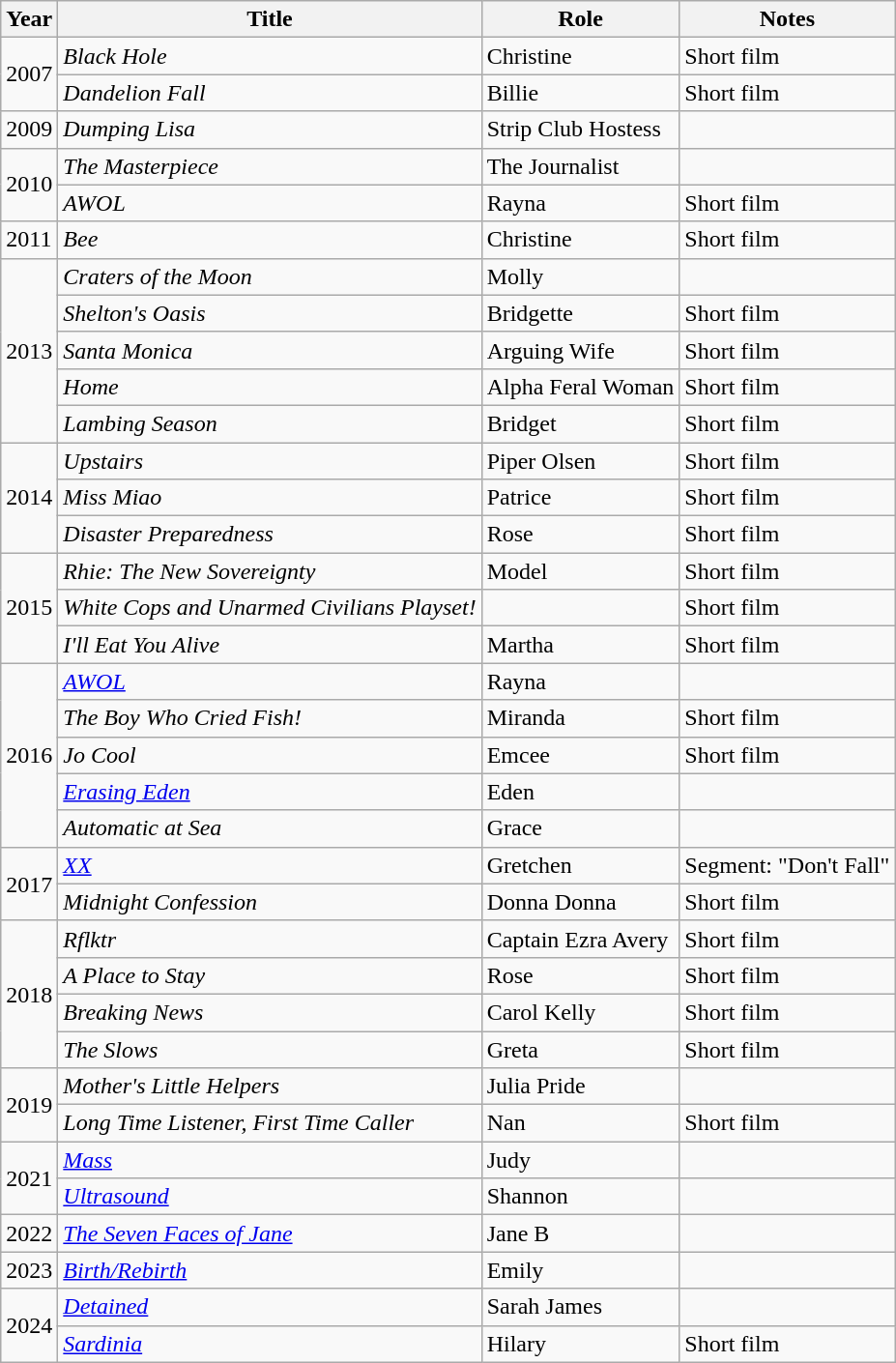<table class="wikitable sortable">
<tr>
<th>Year</th>
<th>Title</th>
<th>Role</th>
<th class="unsortable">Notes</th>
</tr>
<tr>
<td rowspan="2">2007</td>
<td><em>Black Hole</em></td>
<td>Christine</td>
<td>Short film</td>
</tr>
<tr>
<td><em>Dandelion Fall</em></td>
<td>Billie</td>
<td>Short film</td>
</tr>
<tr>
<td>2009</td>
<td><em>Dumping Lisa</em></td>
<td>Strip Club Hostess</td>
<td></td>
</tr>
<tr>
<td rowspan="2">2010</td>
<td><em>The Masterpiece</em></td>
<td>The Journalist</td>
<td></td>
</tr>
<tr>
<td><em>AWOL</em></td>
<td>Rayna</td>
<td>Short film</td>
</tr>
<tr>
<td>2011</td>
<td><em>Bee</em></td>
<td>Christine</td>
<td>Short film</td>
</tr>
<tr>
<td rowspan="5">2013</td>
<td><em>Craters of the Moon</em></td>
<td>Molly</td>
<td></td>
</tr>
<tr>
<td><em>Shelton's Oasis</em></td>
<td>Bridgette</td>
<td>Short film</td>
</tr>
<tr>
<td><em>Santa Monica</em></td>
<td>Arguing Wife</td>
<td>Short film</td>
</tr>
<tr>
<td><em>Home</em></td>
<td>Alpha Feral Woman</td>
<td>Short film</td>
</tr>
<tr>
<td><em>Lambing Season</em></td>
<td>Bridget</td>
<td>Short film</td>
</tr>
<tr>
<td rowspan="3">2014</td>
<td><em>Upstairs</em></td>
<td>Piper Olsen</td>
<td>Short film</td>
</tr>
<tr>
<td><em>Miss Miao</em></td>
<td>Patrice</td>
<td>Short film</td>
</tr>
<tr>
<td><em>Disaster Preparedness</em></td>
<td>Rose</td>
<td>Short film</td>
</tr>
<tr>
<td rowspan="3">2015</td>
<td><em>Rhie: The New Sovereignty</em></td>
<td>Model</td>
<td>Short film</td>
</tr>
<tr>
<td><em>White Cops and Unarmed Civilians Playset!</em></td>
<td></td>
<td>Short film</td>
</tr>
<tr>
<td><em>I'll Eat You Alive</em></td>
<td>Martha</td>
<td>Short film</td>
</tr>
<tr>
<td rowspan="5">2016</td>
<td><em><a href='#'>AWOL</a></em></td>
<td>Rayna</td>
<td></td>
</tr>
<tr>
<td><em>The Boy Who Cried Fish!</em></td>
<td>Miranda</td>
<td>Short film</td>
</tr>
<tr>
<td><em>Jo Cool</em></td>
<td>Emcee</td>
<td>Short film</td>
</tr>
<tr>
<td><em><a href='#'>Erasing Eden</a></em></td>
<td>Eden</td>
<td></td>
</tr>
<tr>
<td><em>Automatic at Sea</em></td>
<td>Grace</td>
<td></td>
</tr>
<tr>
<td rowspan="2">2017</td>
<td><em><a href='#'>XX</a></em></td>
<td>Gretchen</td>
<td>Segment: "Don't Fall"</td>
</tr>
<tr>
<td><em>Midnight Confession</em></td>
<td>Donna Donna</td>
<td>Short film</td>
</tr>
<tr>
<td rowspan="4">2018</td>
<td><em>Rflktr</em></td>
<td>Captain Ezra Avery</td>
<td>Short film</td>
</tr>
<tr>
<td><em>A Place to Stay</em></td>
<td>Rose</td>
<td>Short film</td>
</tr>
<tr>
<td><em>Breaking News</em></td>
<td>Carol Kelly</td>
<td>Short film</td>
</tr>
<tr>
<td><em>The Slows</em></td>
<td>Greta</td>
<td>Short film</td>
</tr>
<tr>
<td rowspan="2">2019</td>
<td><em>Mother's Little Helpers</em></td>
<td>Julia Pride</td>
<td></td>
</tr>
<tr>
<td><em>Long Time Listener, First Time Caller</em></td>
<td>Nan</td>
<td>Short film</td>
</tr>
<tr>
<td rowspan="2">2021</td>
<td><em><a href='#'>Mass</a></em></td>
<td>Judy</td>
<td></td>
</tr>
<tr>
<td><em><a href='#'>Ultrasound</a></em></td>
<td>Shannon</td>
<td></td>
</tr>
<tr>
<td>2022</td>
<td><em><a href='#'>The Seven Faces of Jane</a></em></td>
<td>Jane B</td>
<td></td>
</tr>
<tr>
<td>2023</td>
<td><em><a href='#'>Birth/Rebirth</a></em></td>
<td>Emily</td>
<td></td>
</tr>
<tr>
<td rowspan="2">2024</td>
<td><em><a href='#'>Detained</a></em></td>
<td>Sarah James</td>
<td></td>
</tr>
<tr>
<td><a href='#'><em>Sardinia</em></a></td>
<td>Hilary</td>
<td>Short film</td>
</tr>
</table>
